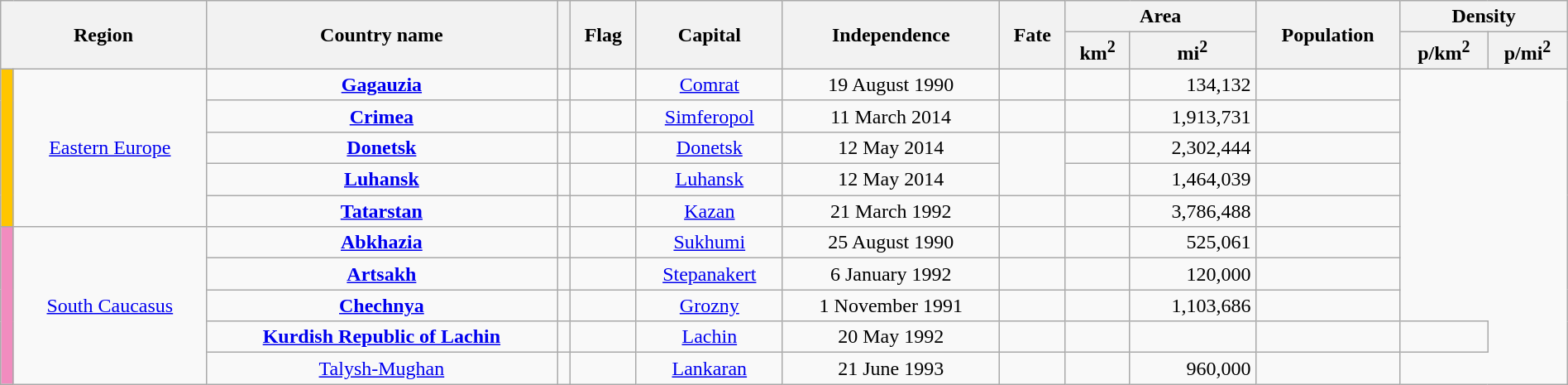<table class="sortable wikitable"  style="text-align:right; width:100%;">
<tr>
<th colspan=2 rowspan=2>Region</th>
<th rowspan=2>Country name</th>
<th rowspan=2></th>
<th rowspan=2>Flag</th>
<th rowspan=2>Capital</th>
<th rowspan=2>Independence</th>
<th rowspan=2>Fate</th>
<th colspan=2>Area</th>
<th rowspan=2>Population</th>
<th colspan=2>Density</th>
</tr>
<tr>
<th>km<sup>2</sup></th>
<th>mi<sup>2</sup></th>
<th>p/km<sup>2</sup></th>
<th>p/mi<sup>2</sup></th>
</tr>
<tr>
<td rowspan="5" style="background:#ffc600"></td>
<td rowspan="5" style="text-align:center;"><a href='#'>Eastern Europe</a></td>
<td align=center><strong><a href='#'>Gagauzia</a></strong><br></td>
<td align=center></td>
<td align=center></td>
<td align=center><a href='#'>Comrat</a></td>
<td align=center>19 August 1990<br></td>
<td align=center></td>
<td></td>
<td>134,132</td>
<td></td>
</tr>
<tr>
<td align=center><strong><a href='#'>Crimea</a></strong><br></td>
<td align=center></td>
<td align=center></td>
<td align=center><a href='#'>Simferopol</a></td>
<td align=center>11 March 2014<br></td>
<td align=center></td>
<td></td>
<td>1,913,731</td>
<td></td>
</tr>
<tr>
<td align=center><strong><a href='#'>Donetsk</a></strong><br></td>
<td align=center></td>
<td align=center></td>
<td align=center><a href='#'>Donetsk</a></td>
<td align=center>12 May 2014<br></td>
<td rowspan="2" style="text-align:center;"></td>
<td></td>
<td>2,302,444</td>
<td></td>
</tr>
<tr>
<td align=center><strong><a href='#'>Luhansk</a></strong><br></td>
<td align=center></td>
<td align=center></td>
<td align=center><a href='#'>Luhansk</a></td>
<td align=center>12 May 2014<br></td>
<td></td>
<td>1,464,039</td>
<td></td>
</tr>
<tr>
<td align=center><strong><a href='#'>Tatarstan</a></strong><br></td>
<td align=center></td>
<td align=center></td>
<td align=center><a href='#'>Kazan</a></td>
<td align=center>21 March 1992<br></td>
<td align=center></td>
<td></td>
<td>3,786,488</td>
<td></td>
</tr>
<tr>
<td rowspan=5 style="background:#f18cbf"></td>
<td rowspan="5" style="text-align:center;"><a href='#'>South Caucasus</a></td>
<td align=center><strong><a href='#'>Abkhazia</a></strong><br></td>
<td align=center></td>
<td align=center></td>
<td align=center><a href='#'>Sukhumi</a></td>
<td align=center>25 August 1990<br></td>
<td align=center></td>
<td></td>
<td>525,061</td>
<td></td>
</tr>
<tr>
<td align=center><strong><a href='#'>Artsakh</a></strong><br></td>
<td align=center></td>
<td align=center></td>
<td align=center><a href='#'>Stepanakert</a></td>
<td align=center>6 January 1992<br></td>
<td align=center></td>
<td></td>
<td>120,000</td>
<td></td>
</tr>
<tr>
<td align=center><strong><a href='#'>Chechnya</a></strong><br></td>
<td align=center></td>
<td align=center></td>
<td align=center><a href='#'>Grozny</a></td>
<td align=center>1 November 1991<br></td>
<td align=center></td>
<td></td>
<td>1,103,686</td>
<td></td>
</tr>
<tr>
<td align=center><strong><a href='#'>Kurdish Republic of Lachin</a></td>
<td align=center></td>
<td align=center></td>
<td align=center><a href='#'>Lachin</a></td>
<td align=center>20 May 1992<br></td>
<td align=center></td>
<td></td>
<td></td>
<td></td>
<td></td>
</tr>
<tr>
<td align=center></strong><a href='#'>Talysh-Mughan</a><strong><br></td>
<td align=center></td>
<td align=center></td>
<td align=center><a href='#'>Lankaran</a></td>
<td align=center>21 June 1993<br></td>
<td align=center></td>
<td></td>
<td>960,000</td>
<td></td>
</tr>
</table>
